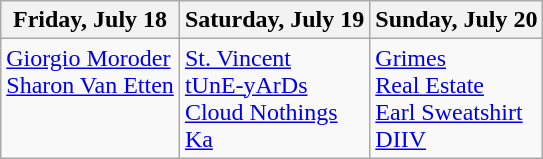<table class="wikitable">
<tr>
<th>Friday, July 18</th>
<th>Saturday, July 19</th>
<th>Sunday, July 20</th>
</tr>
<tr valign="top">
<td><a href='#'>Giorgio Moroder</a><br><a href='#'>Sharon Van Etten</a><br></td>
<td><a href='#'>St. Vincent</a><br><a href='#'>tUnE-yArDs</a><br><a href='#'>Cloud Nothings</a><br><a href='#'>Ka</a></td>
<td><a href='#'>Grimes</a><br><a href='#'>Real Estate</a><br><a href='#'>Earl Sweatshirt</a><br><a href='#'>DIIV</a></td>
</tr>
</table>
